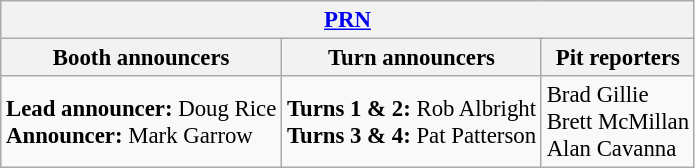<table class="wikitable" style="font-size: 95%">
<tr>
<th colspan="3"><a href='#'>PRN</a></th>
</tr>
<tr>
<th>Booth announcers</th>
<th>Turn announcers</th>
<th>Pit reporters</th>
</tr>
<tr>
<td><strong>Lead announcer:</strong> Doug Rice<br><strong>Announcer:</strong> Mark Garrow</td>
<td><strong>Turns 1 & 2:</strong> Rob Albright<br><strong>Turns 3 & 4:</strong> Pat Patterson</td>
<td>Brad Gillie<br>Brett McMillan<br>Alan Cavanna</td>
</tr>
</table>
